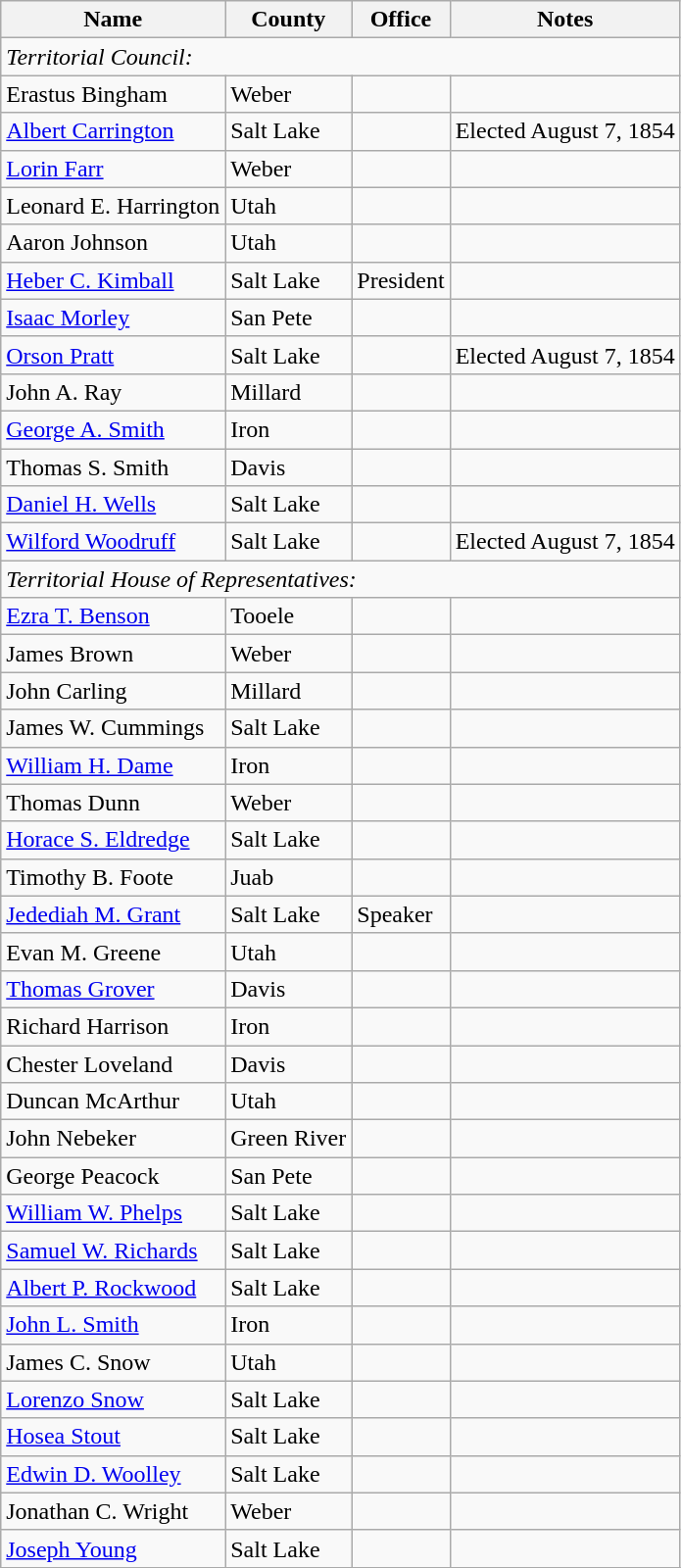<table class="wikitable">
<tr>
<th>Name</th>
<th>County</th>
<th>Office</th>
<th>Notes</th>
</tr>
<tr>
<td colspan=8><em>Territorial Council:</em></td>
</tr>
<tr>
<td>Erastus Bingham</td>
<td>Weber</td>
<td></td>
<td></td>
</tr>
<tr>
<td><a href='#'>Albert Carrington</a></td>
<td>Salt Lake</td>
<td></td>
<td>Elected August 7, 1854</td>
</tr>
<tr>
<td><a href='#'>Lorin Farr</a></td>
<td>Weber</td>
<td></td>
<td></td>
</tr>
<tr>
<td>Leonard E. Harrington</td>
<td>Utah</td>
<td></td>
<td></td>
</tr>
<tr>
<td>Aaron Johnson</td>
<td>Utah</td>
<td></td>
<td></td>
</tr>
<tr>
<td><a href='#'>Heber C. Kimball</a></td>
<td>Salt Lake</td>
<td>President</td>
<td></td>
</tr>
<tr>
<td><a href='#'>Isaac Morley</a></td>
<td>San Pete</td>
<td></td>
<td></td>
</tr>
<tr>
<td><a href='#'>Orson Pratt</a></td>
<td>Salt Lake</td>
<td></td>
<td>Elected August 7, 1854</td>
</tr>
<tr>
<td>John A. Ray</td>
<td>Millard</td>
<td></td>
<td></td>
</tr>
<tr>
<td><a href='#'>George A. Smith</a></td>
<td>Iron</td>
<td></td>
<td></td>
</tr>
<tr>
<td>Thomas S. Smith</td>
<td>Davis</td>
<td></td>
<td></td>
</tr>
<tr>
<td><a href='#'>Daniel H. Wells</a></td>
<td>Salt Lake</td>
<td></td>
<td></td>
</tr>
<tr>
<td><a href='#'>Wilford Woodruff</a></td>
<td>Salt Lake</td>
<td></td>
<td>Elected August 7, 1854</td>
</tr>
<tr>
<td colspan=8><em>Territorial House of Representatives:</em></td>
</tr>
<tr>
<td><a href='#'>Ezra T. Benson</a></td>
<td>Tooele</td>
<td></td>
<td></td>
</tr>
<tr>
<td>James Brown</td>
<td>Weber</td>
<td></td>
<td></td>
</tr>
<tr>
<td>John Carling</td>
<td>Millard</td>
<td></td>
<td></td>
</tr>
<tr>
<td>James W. Cummings</td>
<td>Salt Lake</td>
<td></td>
<td></td>
</tr>
<tr>
<td><a href='#'>William H. Dame</a></td>
<td>Iron</td>
<td></td>
<td></td>
</tr>
<tr>
<td>Thomas Dunn</td>
<td>Weber</td>
<td></td>
<td></td>
</tr>
<tr>
<td><a href='#'>Horace S. Eldredge</a></td>
<td>Salt Lake</td>
<td></td>
<td></td>
</tr>
<tr>
<td>Timothy B. Foote</td>
<td>Juab</td>
<td></td>
<td></td>
</tr>
<tr>
<td><a href='#'>Jedediah M. Grant</a></td>
<td>Salt Lake</td>
<td>Speaker</td>
<td></td>
</tr>
<tr>
<td>Evan M. Greene</td>
<td>Utah</td>
<td></td>
<td></td>
</tr>
<tr>
<td><a href='#'>Thomas Grover</a></td>
<td>Davis</td>
<td></td>
<td></td>
</tr>
<tr>
<td>Richard Harrison</td>
<td>Iron</td>
<td></td>
<td></td>
</tr>
<tr>
<td>Chester Loveland</td>
<td>Davis</td>
<td></td>
<td></td>
</tr>
<tr>
<td>Duncan McArthur</td>
<td>Utah</td>
<td></td>
<td></td>
</tr>
<tr>
<td>John Nebeker</td>
<td>Green River</td>
<td></td>
<td></td>
</tr>
<tr>
<td>George Peacock</td>
<td>San Pete</td>
<td></td>
<td></td>
</tr>
<tr>
<td><a href='#'>William W. Phelps</a></td>
<td>Salt Lake</td>
<td></td>
<td></td>
</tr>
<tr>
<td><a href='#'>Samuel W. Richards</a></td>
<td>Salt Lake</td>
<td></td>
<td></td>
</tr>
<tr>
<td><a href='#'>Albert P. Rockwood</a></td>
<td>Salt Lake</td>
<td></td>
<td></td>
</tr>
<tr>
<td><a href='#'>John L. Smith</a></td>
<td>Iron</td>
<td></td>
<td></td>
</tr>
<tr>
<td>James C. Snow</td>
<td>Utah</td>
<td></td>
<td></td>
</tr>
<tr>
<td><a href='#'>Lorenzo Snow</a></td>
<td>Salt Lake</td>
<td></td>
<td></td>
</tr>
<tr>
<td><a href='#'>Hosea Stout</a></td>
<td>Salt Lake</td>
<td></td>
<td></td>
</tr>
<tr>
<td><a href='#'>Edwin D. Woolley</a></td>
<td>Salt Lake</td>
<td></td>
<td></td>
</tr>
<tr>
<td>Jonathan C. Wright</td>
<td>Weber</td>
<td></td>
<td></td>
</tr>
<tr>
<td><a href='#'>Joseph Young</a></td>
<td>Salt Lake</td>
<td></td>
<td></td>
</tr>
<tr>
</tr>
</table>
